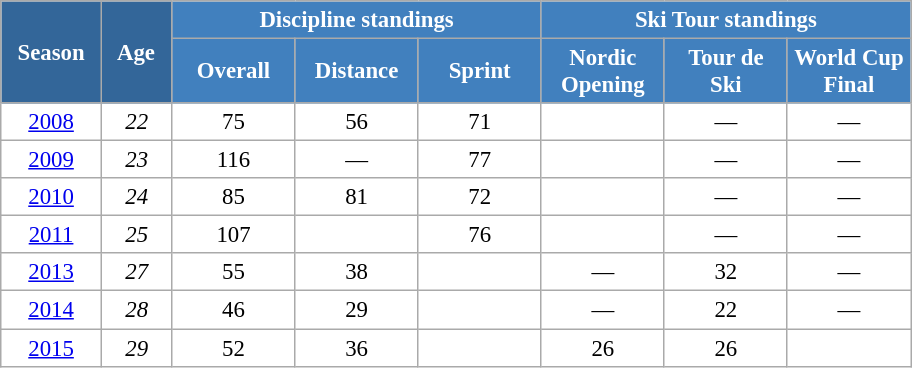<table class="wikitable" style="font-size:95%; text-align:center; border:grey solid 1px; border-collapse:collapse; background:#ffffff;">
<tr>
<th style="background-color:#369; color:white; width:60px;" rowspan="2"> Season </th>
<th style="background-color:#369; color:white; width:40px;" rowspan="2"> Age </th>
<th style="background-color:#4180be; color:white;" colspan="3">Discipline standings</th>
<th style="background-color:#4180be; color:white;" colspan="3">Ski Tour standings</th>
</tr>
<tr>
<th style="background-color:#4180be; color:white; width:75px;">Overall</th>
<th style="background-color:#4180be; color:white; width:75px;">Distance</th>
<th style="background-color:#4180be; color:white; width:75px;">Sprint</th>
<th style="background-color:#4180be; color:white; width:75px;">Nordic<br>Opening</th>
<th style="background-color:#4180be; color:white; width:75px;">Tour de<br>Ski</th>
<th style="background-color:#4180be; color:white; width:75px;">World Cup<br>Final</th>
</tr>
<tr>
<td><a href='#'>2008</a></td>
<td><em>22</em></td>
<td>75</td>
<td>56</td>
<td>71</td>
<td></td>
<td>—</td>
<td>—</td>
</tr>
<tr>
<td><a href='#'>2009</a></td>
<td><em>23</em></td>
<td>116</td>
<td>—</td>
<td>77</td>
<td></td>
<td>—</td>
<td>—</td>
</tr>
<tr>
<td><a href='#'>2010</a></td>
<td><em>24</em></td>
<td>85</td>
<td>81</td>
<td>72</td>
<td></td>
<td>—</td>
<td>—</td>
</tr>
<tr>
<td><a href='#'>2011</a></td>
<td><em>25</em></td>
<td>107</td>
<td></td>
<td>76</td>
<td></td>
<td>—</td>
<td>—</td>
</tr>
<tr>
<td><a href='#'>2013</a></td>
<td><em>27</em></td>
<td>55</td>
<td>38</td>
<td></td>
<td>—</td>
<td>32</td>
<td>—</td>
</tr>
<tr>
<td><a href='#'>2014</a></td>
<td><em>28</em></td>
<td>46</td>
<td>29</td>
<td></td>
<td>—</td>
<td>22</td>
<td>—</td>
</tr>
<tr>
<td><a href='#'>2015</a></td>
<td><em>29</em></td>
<td>52</td>
<td>36</td>
<td></td>
<td>26</td>
<td>26</td>
<td></td>
</tr>
</table>
